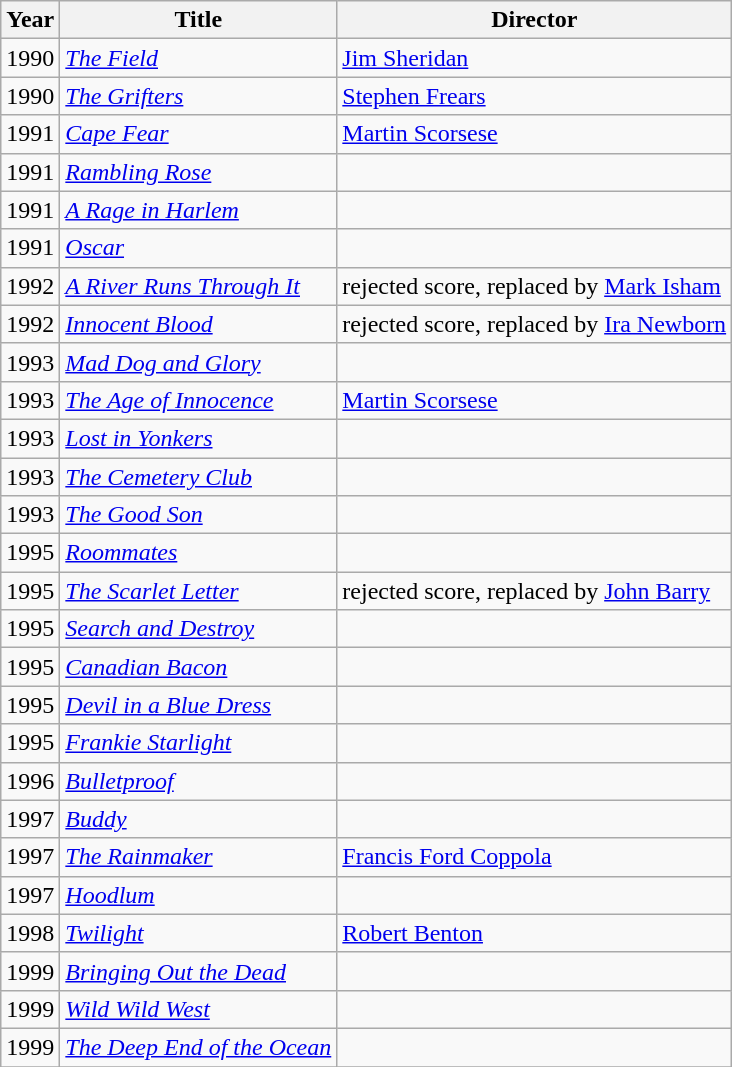<table class="wikitable unsortable">
<tr>
<th>Year</th>
<th>Title</th>
<th>Director</th>
</tr>
<tr>
<td>1990</td>
<td><em><a href='#'>The Field</a></em></td>
<td><a href='#'>Jim Sheridan</a></td>
</tr>
<tr>
<td>1990</td>
<td><em><a href='#'>The Grifters</a></em></td>
<td><a href='#'>Stephen Frears</a></td>
</tr>
<tr>
<td>1991</td>
<td><em><a href='#'>Cape Fear</a></em></td>
<td><a href='#'>Martin Scorsese</a></td>
</tr>
<tr>
<td>1991</td>
<td><em><a href='#'>Rambling Rose</a></em></td>
<td></td>
</tr>
<tr>
<td>1991</td>
<td><em><a href='#'>A Rage in Harlem</a></em></td>
<td></td>
</tr>
<tr>
<td>1991</td>
<td><em><a href='#'>Oscar</a></em></td>
<td></td>
</tr>
<tr>
<td>1992</td>
<td><em><a href='#'>A River Runs Through It</a></em></td>
<td>rejected score, replaced by <a href='#'>Mark Isham</a></td>
</tr>
<tr>
<td>1992</td>
<td><em><a href='#'>Innocent Blood</a></em></td>
<td>rejected score, replaced by <a href='#'>Ira Newborn</a></td>
</tr>
<tr>
<td>1993</td>
<td><em><a href='#'>Mad Dog and Glory</a></em></td>
<td></td>
</tr>
<tr>
<td>1993</td>
<td><em><a href='#'>The Age of Innocence</a></em></td>
<td><a href='#'>Martin Scorsese</a></td>
</tr>
<tr>
<td>1993</td>
<td><em><a href='#'>Lost in Yonkers</a></em></td>
<td></td>
</tr>
<tr>
<td>1993</td>
<td><em><a href='#'>The Cemetery Club</a></em></td>
<td></td>
</tr>
<tr>
<td>1993</td>
<td><em><a href='#'>The Good Son</a></em></td>
<td></td>
</tr>
<tr>
<td>1995</td>
<td><em><a href='#'>Roommates</a></em></td>
<td></td>
</tr>
<tr>
<td>1995</td>
<td><em><a href='#'>The Scarlet Letter</a></em></td>
<td>rejected score, replaced by <a href='#'>John Barry</a></td>
</tr>
<tr>
<td>1995</td>
<td><em><a href='#'>Search and Destroy</a></em></td>
<td></td>
</tr>
<tr>
<td>1995</td>
<td><em><a href='#'>Canadian Bacon</a></em></td>
<td></td>
</tr>
<tr>
<td>1995</td>
<td><em><a href='#'>Devil in a Blue Dress</a></em></td>
<td></td>
</tr>
<tr>
<td>1995</td>
<td><em><a href='#'>Frankie Starlight</a></em></td>
<td></td>
</tr>
<tr>
<td>1996</td>
<td><em><a href='#'>Bulletproof</a></em></td>
<td></td>
</tr>
<tr>
<td>1997</td>
<td><em><a href='#'>Buddy</a></em></td>
<td></td>
</tr>
<tr>
<td>1997</td>
<td><em><a href='#'>The Rainmaker</a></em></td>
<td><a href='#'>Francis Ford Coppola</a></td>
</tr>
<tr>
<td>1997</td>
<td><em><a href='#'>Hoodlum</a></em></td>
<td></td>
</tr>
<tr>
<td>1998</td>
<td><em><a href='#'>Twilight</a></em></td>
<td><a href='#'>Robert Benton</a></td>
</tr>
<tr>
<td>1999</td>
<td><em><a href='#'>Bringing Out the Dead</a></em></td>
<td></td>
</tr>
<tr>
<td>1999</td>
<td><em><a href='#'>Wild Wild West</a></em></td>
<td></td>
</tr>
<tr>
<td>1999</td>
<td><em><a href='#'>The Deep End of the Ocean</a></em></td>
<td></td>
</tr>
<tr>
</tr>
</table>
